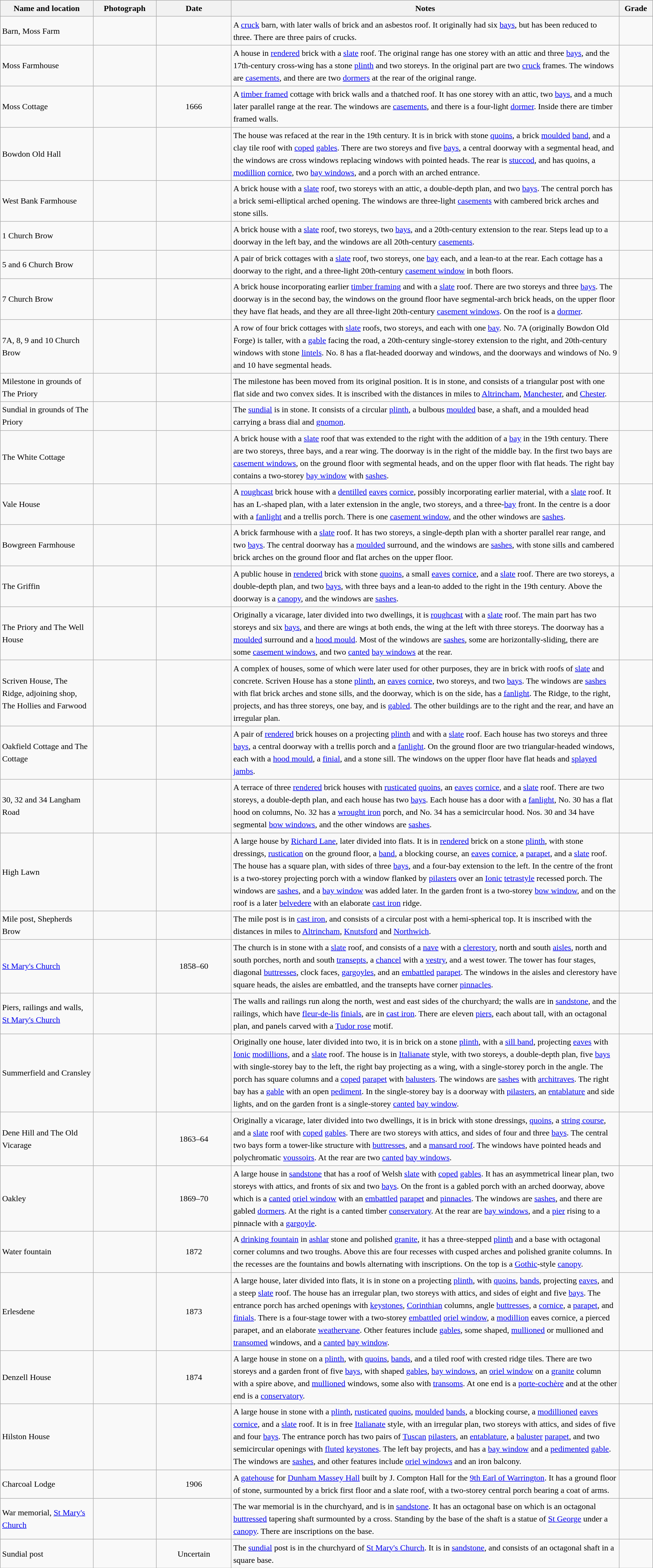<table class="wikitable sortable plainrowheaders" style="width:100%; border:0; text-align:left; line-height:150%;">
<tr>
<th scope="col"  style="width:150px">Name and location</th>
<th scope="col"  style="width:100px" class="unsortable">Photograph</th>
<th scope="col"  style="width:120px">Date</th>
<th scope="col"  style="width:650px" class="unsortable">Notes</th>
<th scope="col"  style="width:50px">Grade</th>
</tr>
<tr>
<td>Barn, Moss Farm<br><small></small></td>
<td></td>
<td align="center"></td>
<td>A <a href='#'>cruck</a> barn, with later walls of brick and an asbestos roof. It originally had six <a href='#'>bays</a>, but has been reduced to three. There are three pairs of crucks.</td>
<td align="center" ></td>
</tr>
<tr>
<td>Moss Farmhouse<br><small></small></td>
<td></td>
<td align="center"></td>
<td>A house in <a href='#'>rendered</a> brick with a <a href='#'>slate</a> roof. The original range has one storey with an attic and three <a href='#'>bays</a>, and the 17th-century cross-wing has a stone <a href='#'>plinth</a> and two storeys. In the original part are two <a href='#'>cruck</a> frames. The windows are <a href='#'>casements</a>, and there are two <a href='#'>dormers</a> at the rear of the original range.</td>
<td align="center" ></td>
</tr>
<tr>
<td>Moss Cottage<br><small></small></td>
<td></td>
<td align="center">1666</td>
<td>A <a href='#'>timber framed</a> cottage with brick walls and a thatched roof. It has one storey with an attic, two <a href='#'>bays</a>, and a much later parallel range at the rear. The windows are <a href='#'>casements</a>, and there is a four-light <a href='#'>dormer</a>. Inside there are timber framed walls.</td>
<td align="center" ></td>
</tr>
<tr>
<td>Bowdon Old Hall<br><small></small></td>
<td></td>
<td align="center"></td>
<td>The house was refaced at the rear in the 19th century. It is in brick with stone <a href='#'>quoins</a>, a brick <a href='#'>moulded</a> <a href='#'>band</a>, and a clay tile roof with <a href='#'>coped</a> <a href='#'>gables</a>. There are two storeys and five <a href='#'>bays</a>, a central doorway with a segmental head, and the windows are cross windows replacing windows with pointed heads. The rear is <a href='#'>stuccod</a>, and has quoins, a <a href='#'>modillion</a> <a href='#'>cornice</a>, two <a href='#'>bay windows</a>, and a porch with an arched entrance.</td>
<td align="center" ></td>
</tr>
<tr>
<td>West Bank Farmhouse<br><small></small></td>
<td></td>
<td align="center"></td>
<td>A brick house with a <a href='#'>slate</a> roof, two storeys with an attic, a double-depth plan, and two <a href='#'>bays</a>. The central porch has a brick semi-elliptical arched opening. The windows are three-light <a href='#'>casements</a> with cambered brick arches and stone sills.</td>
<td align="center" ></td>
</tr>
<tr>
<td>1 Church Brow<br><small></small></td>
<td></td>
<td align="center"></td>
<td>A brick house with a <a href='#'>slate</a> roof, two storeys, two <a href='#'>bays</a>, and a 20th-century extension to the rear. Steps lead up to a doorway in the left bay, and the windows are all 20th-century <a href='#'>casements</a>.</td>
<td align="center" ></td>
</tr>
<tr>
<td>5 and 6 Church Brow<br><small></small></td>
<td></td>
<td align="center"></td>
<td>A pair of brick cottages with a <a href='#'>slate</a> roof, two storeys, one <a href='#'>bay</a> each, and a lean-to at the rear. Each cottage has a doorway to the right, and a three-light 20th-century <a href='#'>casement window</a> in both floors.</td>
<td align="center" ></td>
</tr>
<tr>
<td>7 Church Brow<br><small></small></td>
<td></td>
<td align="center"></td>
<td>A brick house incorporating earlier <a href='#'>timber framing</a> and with a <a href='#'>slate</a> roof. There are two storeys and three <a href='#'>bays</a>. The doorway is in the second bay, the windows on the ground floor have segmental-arch brick heads, on the upper floor they have flat heads, and they are all three-light 20th-century <a href='#'>casement windows</a>. On the roof is a <a href='#'>dormer</a>.</td>
<td align="center" ></td>
</tr>
<tr>
<td>7A, 8, 9 and 10 Church Brow<br><small></small></td>
<td></td>
<td align="center"></td>
<td>A row of four brick cottages with <a href='#'>slate</a> roofs, two storeys, and each with one <a href='#'>bay</a>. No. 7A (originally Bowdon Old Forge) is taller, with a <a href='#'>gable</a> facing the road, a 20th-century single-storey extension to the right, and 20th-century windows with stone <a href='#'>lintels</a>. No. 8 has a flat-headed doorway and windows, and the doorways and windows of No. 9 and 10 have segmental heads.</td>
<td align="center" ></td>
</tr>
<tr>
<td>Milestone in grounds of The Priory<br><small></small></td>
<td></td>
<td align="center"></td>
<td>The milestone has been moved from its original position. It is in stone, and consists of a triangular post with one flat side and two convex sides. It is inscribed with the distances in miles to <a href='#'>Altrincham</a>, <a href='#'>Manchester</a>, and <a href='#'>Chester</a>.</td>
<td align="center" ></td>
</tr>
<tr>
<td>Sundial in grounds of The Priory<br><small></small></td>
<td></td>
<td align="center"></td>
<td>The <a href='#'>sundial</a> is in stone. It consists of a circular <a href='#'>plinth</a>, a bulbous <a href='#'>moulded</a> base, a shaft, and a moulded head carrying a brass dial and <a href='#'>gnomon</a>.</td>
<td align="center" ></td>
</tr>
<tr>
<td>The White Cottage<br><small></small></td>
<td></td>
<td align="center"></td>
<td>A brick house with a <a href='#'>slate</a> roof that was extended to the right with the addition of a <a href='#'>bay</a> in the 19th century. There are two storeys, three bays, and a rear wing. The doorway is in the right of the middle bay. In the first two bays are <a href='#'>casement windows</a>, on the ground floor with segmental heads, and on the upper floor with flat heads. The right bay contains a two-storey <a href='#'>bay window</a> with <a href='#'>sashes</a>.</td>
<td align="center" ></td>
</tr>
<tr>
<td>Vale House<br><small></small></td>
<td></td>
<td align="center"></td>
<td>A <a href='#'>roughcast</a> brick house with a <a href='#'>dentilled</a> <a href='#'>eaves</a> <a href='#'>cornice</a>, possibly incorporating earlier material, with a <a href='#'>slate</a> roof. It has an L-shaped plan, with a later extension in the angle, two storeys, and a three-<a href='#'>bay</a> front. In the centre is a door with a <a href='#'>fanlight</a> and a trellis porch. There is one <a href='#'>casement window</a>, and the other windows are <a href='#'>sashes</a>.</td>
<td align="center" ></td>
</tr>
<tr>
<td>Bowgreen Farmhouse<br><small></small></td>
<td></td>
<td align="center"></td>
<td>A brick farmhouse with a <a href='#'>slate</a> roof. It has two storeys, a single-depth plan with a shorter parallel rear range, and two <a href='#'>bays</a>. The central doorway has a <a href='#'>moulded</a> surround, and the windows are <a href='#'>sashes</a>, with stone sills and cambered brick arches on the ground floor and flat arches on the upper floor.</td>
<td align="center" ></td>
</tr>
<tr>
<td>The Griffin<br><small></small></td>
<td></td>
<td align="center"></td>
<td>A public house in <a href='#'>rendered</a> brick with stone <a href='#'>quoins</a>, a small <a href='#'>eaves</a> <a href='#'>cornice</a>, and a <a href='#'>slate</a> roof. There are two storeys, a double-depth plan, and two <a href='#'>bays</a>, with three bays and a lean-to added to the right in the 19th century. Above the doorway is a <a href='#'>canopy</a>, and the windows are <a href='#'>sashes</a>.</td>
<td align="center" ></td>
</tr>
<tr>
<td>The Priory and The Well House<br><small></small></td>
<td></td>
<td align="center"></td>
<td>Originally a vicarage, later divided into two dwellings, it is <a href='#'>roughcast</a> with a <a href='#'>slate</a> roof. The main part has two storeys and six <a href='#'>bays</a>, and there are wings at both ends, the wing at the left with three storeys. The doorway has a <a href='#'>moulded</a> surround and a <a href='#'>hood mould</a>. Most of the windows are <a href='#'>sashes</a>, some are horizontally-sliding, there are some <a href='#'>casement windows</a>, and two <a href='#'>canted</a> <a href='#'>bay windows</a> at the rear.</td>
<td align="center" ></td>
</tr>
<tr>
<td>Scriven House, The Ridge, adjoining shop, The Hollies and Farwood<br><small></small></td>
<td></td>
<td align="center"></td>
<td>A complex of houses, some of which were later used for other purposes, they are in brick with roofs of <a href='#'>slate</a> and concrete. Scriven House has a stone <a href='#'>plinth</a>, an <a href='#'>eaves</a> <a href='#'>cornice</a>, two storeys, and two <a href='#'>bays</a>. The windows are <a href='#'>sashes</a> with flat brick arches and stone sills, and the doorway, which is on the side, has a <a href='#'>fanlight</a>. The Ridge, to the right, projects, and has three storeys, one bay, and is <a href='#'>gabled</a>. The other buildings are to the right and the rear, and have an irregular plan.</td>
<td align="center" ></td>
</tr>
<tr>
<td>Oakfield Cottage and The Cottage<br><small></small></td>
<td></td>
<td align="center"></td>
<td>A pair of <a href='#'>rendered</a> brick houses on a projecting <a href='#'>plinth</a> and with a <a href='#'>slate</a> roof. Each house has two storeys and three <a href='#'>bays</a>, a central doorway with a trellis porch and a <a href='#'>fanlight</a>. On the ground floor are two triangular-headed windows, each with a <a href='#'>hood mould</a>, a <a href='#'>finial</a>, and a stone sill. The windows on the upper floor have flat heads and <a href='#'>splayed jambs</a>.</td>
<td align="center" ></td>
</tr>
<tr>
<td>30, 32 and 34 Langham Road<br><small></small></td>
<td></td>
<td align="center"></td>
<td>A terrace of three <a href='#'>rendered</a> brick houses with <a href='#'>rusticated</a> <a href='#'>quoins</a>, an <a href='#'>eaves</a> <a href='#'>cornice</a>, and a <a href='#'>slate</a> roof. There are two storeys, a double-depth plan, and each house has two <a href='#'>bays</a>. Each house has a door with a <a href='#'>fanlight</a>, No. 30 has a flat hood on columns, No. 32 has a <a href='#'>wrought iron</a> porch, and No. 34 has a semicircular hood. Nos. 30 and 34 have segmental <a href='#'>bow windows</a>, and the other windows are <a href='#'>sashes</a>.</td>
<td align="center" ></td>
</tr>
<tr>
<td>High Lawn<br><small></small></td>
<td></td>
<td align="center"></td>
<td>A large house by <a href='#'>Richard Lane</a>, later divided into flats. It is in <a href='#'>rendered</a> brick on a stone <a href='#'>plinth</a>, with stone dressings, <a href='#'>rustication</a> on the ground floor, a <a href='#'>band</a>, a blocking course, an <a href='#'>eaves</a> <a href='#'>cornice</a>, a <a href='#'>parapet</a>, and a <a href='#'>slate</a> roof. The house has a square plan, with sides of three <a href='#'>bays</a>, and a four-bay extension to the left. In the centre of the front is a two-storey projecting porch with a window flanked by <a href='#'>pilasters</a> over an <a href='#'>Ionic</a> <a href='#'>tetrastyle</a> recessed porch. The windows are <a href='#'>sashes</a>, and a <a href='#'>bay window</a> was added later. In the garden front is a two-storey <a href='#'>bow window</a>, and on the roof is a later <a href='#'>belvedere</a> with an elaborate <a href='#'>cast iron</a> ridge.</td>
<td align="center" ></td>
</tr>
<tr>
<td>Mile post, Shepherds Brow<br><small></small></td>
<td></td>
<td align="center"></td>
<td>The mile post is in <a href='#'>cast iron</a>, and consists of a circular post with a hemi-spherical top. It is inscribed with the distances in miles to <a href='#'>Altrincham</a>, <a href='#'>Knutsford</a> and <a href='#'>Northwich</a>.</td>
<td align="center" ></td>
</tr>
<tr>
<td><a href='#'>St Mary's Church</a><br><small></small></td>
<td></td>
<td align="center">1858–60</td>
<td>The church is in stone with a <a href='#'>slate</a> roof, and consists of a <a href='#'>nave</a> with a <a href='#'>clerestory</a>, north and south <a href='#'>aisles</a>, north and south porches, north and south <a href='#'>transepts</a>, a <a href='#'>chancel</a> with a <a href='#'>vestry</a>, and a west tower. The tower has four stages, diagonal <a href='#'>buttresses</a>, clock faces, <a href='#'>gargoyles</a>, and an <a href='#'>embattled</a> <a href='#'>parapet</a>. The windows in the aisles and clerestory have square heads, the aisles are embattled, and the transepts have corner <a href='#'>pinnacles</a>.</td>
<td align="center" ></td>
</tr>
<tr>
<td>Piers, railings and walls,<br><a href='#'>St Mary's Church</a><br><small></small></td>
<td></td>
<td align="center"></td>
<td>The walls and railings run along the north, west and east sides of the churchyard; the walls are in <a href='#'>sandstone</a>, and the railings, which have <a href='#'>fleur-de-lis</a> <a href='#'>finials</a>, are in <a href='#'>cast iron</a>. There are eleven <a href='#'>piers</a>, each about  tall, with an octagonal plan, and panels carved with a <a href='#'>Tudor rose</a> motif.</td>
<td align="center" ></td>
</tr>
<tr>
<td>Summerfield and Cransley<br><small></small></td>
<td></td>
<td align="center"></td>
<td>Originally one house, later divided into two, it is in brick on a stone <a href='#'>plinth</a>, with a <a href='#'>sill band</a>, projecting <a href='#'>eaves</a> with <a href='#'>Ionic</a> <a href='#'>modillions</a>, and a <a href='#'>slate</a> roof. The house is in <a href='#'>Italianate</a> style, with two storeys, a double-depth plan, five <a href='#'>bays</a> with single-storey bay to the left, the right bay projecting as a wing, with a single-storey porch in the angle. The porch has square columns and a <a href='#'>coped</a> <a href='#'>parapet</a> with <a href='#'>balusters</a>. The windows are <a href='#'>sashes</a> with <a href='#'>architraves</a>. The right bay has a <a href='#'>gable</a> with an open <a href='#'>pediment</a>. In the single-storey bay is a doorway with <a href='#'>pilasters</a>, an <a href='#'>entablature</a> and side lights, and on the garden front is a single-storey <a href='#'>canted</a> <a href='#'>bay window</a>.</td>
<td align="center" ></td>
</tr>
<tr>
<td>Dene Hill and The Old Vicarage<br><small></small></td>
<td></td>
<td align="center">1863–64</td>
<td>Originally a vicarage, later divided into two dwellings, it is in brick with stone dressings, <a href='#'>quoins</a>, a <a href='#'>string course</a>, and a <a href='#'>slate</a> roof with <a href='#'>coped</a> <a href='#'>gables</a>. There are two storeys with attics, and sides of four and three <a href='#'>bays</a>. The central two bays form a tower-like structure with <a href='#'>buttresses</a>, and a <a href='#'>mansard roof</a>. The windows have pointed heads and polychromatic <a href='#'>voussoirs</a>. At the rear are two <a href='#'>canted</a> <a href='#'>bay windows</a>.</td>
<td align="center" ></td>
</tr>
<tr>
<td>Oakley<br><small></small></td>
<td></td>
<td align="center">1869–70</td>
<td>A large house in <a href='#'>sandstone</a> that has a roof of Welsh <a href='#'>slate</a> with <a href='#'>coped</a> <a href='#'>gables</a>. It has an asymmetrical linear plan, two storeys with attics, and fronts of six and two <a href='#'>bays</a>. On the front is a gabled porch with an arched doorway, above which is a <a href='#'>canted</a> <a href='#'>oriel window</a> with an <a href='#'>embattled</a> <a href='#'>parapet</a> and <a href='#'>pinnacles</a>. The windows are <a href='#'>sashes</a>, and there are gabled <a href='#'>dormers</a>. At the right is a canted timber <a href='#'>conservatory</a>. At the rear are <a href='#'>bay windows</a>, and a <a href='#'>pier</a> rising to a pinnacle with a <a href='#'>gargoyle</a>.</td>
<td align="center" ></td>
</tr>
<tr>
<td>Water fountain<br><small></small></td>
<td></td>
<td align="center">1872</td>
<td>A <a href='#'>drinking fountain</a> in <a href='#'>ashlar</a> stone and polished <a href='#'>granite</a>, it has a three-stepped <a href='#'>plinth</a> and a base with octagonal corner columns and two troughs. Above this are four recesses with cusped arches and polished granite columns. In the recesses are the fountains and bowls alternating with inscriptions. On the top is a <a href='#'>Gothic</a>-style <a href='#'>canopy</a>.</td>
<td align="center" ></td>
</tr>
<tr>
<td>Erlesdene<br><small></small></td>
<td></td>
<td align="center">1873</td>
<td>A large house, later divided into flats, it is in stone on a projecting <a href='#'>plinth</a>, with <a href='#'>quoins</a>, <a href='#'>bands</a>, projecting <a href='#'>eaves</a>, and a steep <a href='#'>slate</a> roof. The house has an irregular plan, two storeys with attics, and sides of eight and five <a href='#'>bays</a>. The entrance porch has arched openings with <a href='#'>keystones</a>, <a href='#'>Corinthian</a> columns, angle <a href='#'>buttresses</a>, a <a href='#'>cornice</a>, a <a href='#'>parapet</a>, and <a href='#'>finials</a>. There is a four-stage tower with a two-storey <a href='#'>embattled</a> <a href='#'>oriel window</a>, a <a href='#'>modillion</a> eaves cornice, a pierced parapet, and an elaborate <a href='#'>weathervane</a>. Other features include <a href='#'>gables</a>, some shaped, <a href='#'>mullioned</a> or mullioned and <a href='#'>transomed</a> windows, and a <a href='#'>canted</a> <a href='#'>bay window</a>.</td>
<td align="center" ></td>
</tr>
<tr>
<td>Denzell House<br><small></small></td>
<td></td>
<td align="center">1874</td>
<td>A large house in stone on a <a href='#'>plinth</a>, with <a href='#'>quoins</a>, <a href='#'>bands</a>, and a tiled roof with crested ridge tiles. There are two storeys and a garden front of five <a href='#'>bays</a>, with shaped <a href='#'>gables</a>, <a href='#'>bay windows</a>, an <a href='#'>oriel window</a> on a <a href='#'>granite</a> column with a spire above, and <a href='#'>mullioned</a> windows, some also with <a href='#'>transoms</a>. At one end is a <a href='#'>porte-cochère</a> and at the other end is a <a href='#'>conservatory</a>.</td>
<td align="center" ></td>
</tr>
<tr>
<td>Hilston House<br><small></small></td>
<td></td>
<td align="center"></td>
<td>A large house in stone with a <a href='#'>plinth</a>, <a href='#'>rusticated</a> <a href='#'>quoins</a>, <a href='#'>moulded</a> <a href='#'>bands</a>, a blocking course, a <a href='#'>modillioned</a> <a href='#'>eaves</a> <a href='#'>cornice</a>, and a <a href='#'>slate</a> roof. It is in free <a href='#'>Italianate</a> style, with an irregular plan, two storeys with attics, and sides of five and four <a href='#'>bays</a>. The entrance porch has two pairs of <a href='#'>Tuscan</a> <a href='#'>pilasters</a>, an <a href='#'>entablature</a>, a <a href='#'>baluster</a> <a href='#'>parapet</a>, and two semicircular openings with <a href='#'>fluted</a> <a href='#'>keystones</a>. The left bay projects, and has a <a href='#'>bay window</a> and a <a href='#'>pedimented</a> <a href='#'>gable</a>. The windows are <a href='#'>sashes</a>, and other features include <a href='#'>oriel windows</a> and an iron balcony.</td>
<td align="center" ></td>
</tr>
<tr>
<td>Charcoal Lodge<br><small></small></td>
<td></td>
<td align="center">1906</td>
<td>A <a href='#'>gatehouse</a> for <a href='#'>Dunham Massey Hall</a> built by J. Compton Hall for the <a href='#'>9th Earl of Warrington</a>. It has a ground floor of stone, surmounted by a brick first floor and a slate roof, with a two-storey central porch bearing a coat of arms.</td>
<td align="center" ></td>
</tr>
<tr>
<td>War memorial, <a href='#'>St Mary's Church</a><br><small></small></td>
<td></td>
<td align="center"></td>
<td>The war memorial is in the churchyard, and is in <a href='#'>sandstone</a>. It has an octagonal base on which is an octagonal <a href='#'>buttressed</a> tapering shaft surmounted by a cross. Standing by the base of the shaft is a statue of <a href='#'>St George</a> under a <a href='#'>canopy</a>. There are inscriptions on the base.</td>
<td align="center" ></td>
</tr>
<tr>
<td>Sundial post<br><small></small></td>
<td></td>
<td align="center">Uncertain</td>
<td>The <a href='#'>sundial</a> post is in the churchyard of <a href='#'>St Mary's Church</a>. It is in <a href='#'>sandstone</a>, and consists of an octagonal shaft in a square base.</td>
<td align="center" ></td>
</tr>
<tr>
</tr>
</table>
